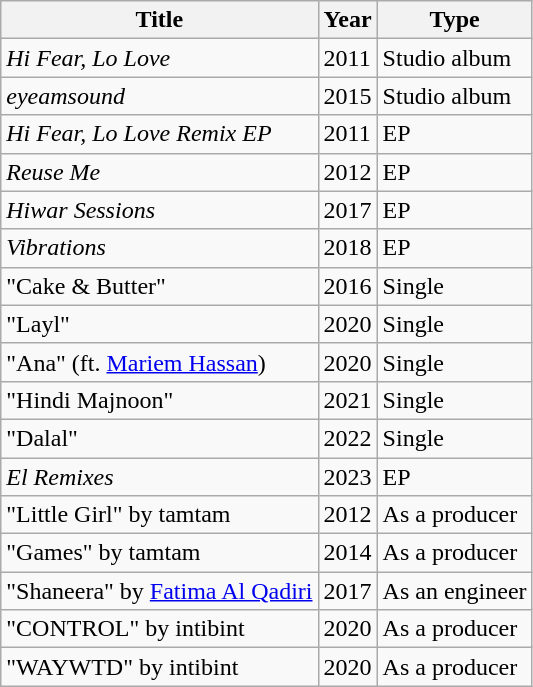<table class="wikitable sortable">
<tr>
<th>Title</th>
<th>Year</th>
<th>Type</th>
</tr>
<tr>
<td><em>Hi Fear, Lo Love</em></td>
<td>2011</td>
<td>Studio album</td>
</tr>
<tr>
<td><em>eyeamsound</em></td>
<td>2015</td>
<td>Studio album</td>
</tr>
<tr>
<td><em>Hi Fear, Lo Love Remix EP</em></td>
<td>2011</td>
<td>EP</td>
</tr>
<tr>
<td><em>Reuse Me</em></td>
<td>2012</td>
<td>EP</td>
</tr>
<tr>
<td><em>Hiwar Sessions</em></td>
<td>2017</td>
<td>EP</td>
</tr>
<tr>
<td><em>Vibrations</em></td>
<td>2018</td>
<td>EP</td>
</tr>
<tr>
<td>"Cake & Butter"</td>
<td>2016</td>
<td>Single</td>
</tr>
<tr>
<td>"Layl"</td>
<td>2020</td>
<td>Single</td>
</tr>
<tr>
<td>"Ana" (ft. <a href='#'>Mariem Hassan</a>)</td>
<td>2020</td>
<td>Single</td>
</tr>
<tr>
<td>"Hindi Majnoon"</td>
<td>2021</td>
<td>Single</td>
</tr>
<tr>
<td>"Dalal"</td>
<td>2022</td>
<td>Single</td>
</tr>
<tr>
<td><em>El Remixes</em></td>
<td>2023</td>
<td>EP</td>
</tr>
<tr>
<td>"Little Girl" by tamtam</td>
<td>2012</td>
<td>As a producer</td>
</tr>
<tr>
<td>"Games" by tamtam</td>
<td>2014</td>
<td>As a producer</td>
</tr>
<tr>
<td>"Shaneera" by <a href='#'>Fatima Al Qadiri</a></td>
<td>2017</td>
<td>As an engineer</td>
</tr>
<tr>
<td>"CONTROL" by intibint</td>
<td>2020</td>
<td>As a producer</td>
</tr>
<tr>
<td>"WAYWTD" by intibint</td>
<td>2020</td>
<td>As a producer</td>
</tr>
</table>
